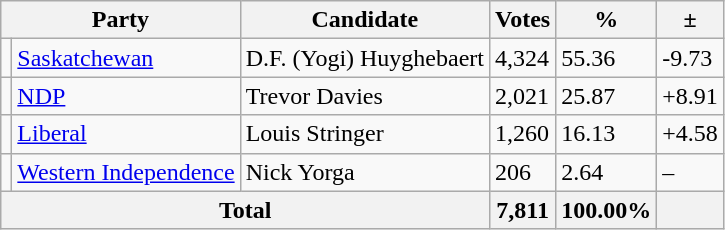<table class="wikitable">
<tr>
<th colspan="2">Party</th>
<th>Candidate</th>
<th>Votes</th>
<th>%</th>
<th>±</th>
</tr>
<tr>
<td></td>
<td><a href='#'>Saskatchewan</a></td>
<td>D.F. (Yogi) Huyghebaert</td>
<td>4,324</td>
<td>55.36</td>
<td>-9.73</td>
</tr>
<tr>
<td></td>
<td><a href='#'>NDP</a></td>
<td>Trevor Davies</td>
<td>2,021</td>
<td>25.87</td>
<td>+8.91</td>
</tr>
<tr>
<td></td>
<td><a href='#'>Liberal</a></td>
<td>Louis Stringer</td>
<td>1,260</td>
<td>16.13</td>
<td>+4.58</td>
</tr>
<tr>
<td></td>
<td><a href='#'>Western Independence</a></td>
<td>Nick Yorga</td>
<td>206</td>
<td>2.64</td>
<td>–</td>
</tr>
<tr>
<th colspan="3">Total</th>
<th>7,811</th>
<th>100.00%</th>
<th></th>
</tr>
</table>
